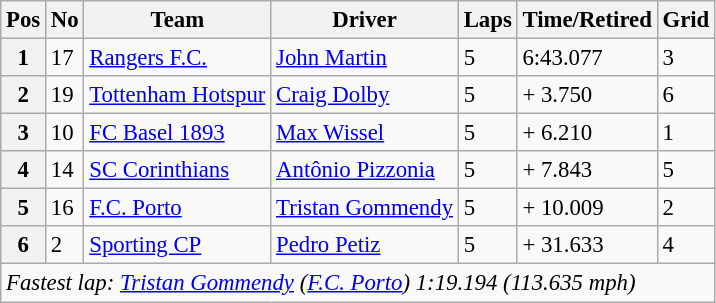<table class="wikitable" style="font-size: 95%">
<tr>
<th>Pos</th>
<th>No</th>
<th>Team</th>
<th>Driver</th>
<th>Laps</th>
<th>Time/Retired</th>
<th>Grid</th>
</tr>
<tr>
<th>1</th>
<td>17</td>
<td> <a href='#'>Rangers F.C.</a></td>
<td> <a href='#'>John Martin</a></td>
<td>5</td>
<td>6:43.077</td>
<td>3</td>
</tr>
<tr>
<th>2</th>
<td>19</td>
<td> <a href='#'>Tottenham Hotspur</a></td>
<td> <a href='#'>Craig Dolby</a></td>
<td>5</td>
<td>+ 3.750</td>
<td>6</td>
</tr>
<tr>
<th>3</th>
<td>10</td>
<td> <a href='#'>FC Basel 1893</a></td>
<td> <a href='#'>Max Wissel</a></td>
<td>5</td>
<td>+ 6.210</td>
<td>1</td>
</tr>
<tr>
<th>4</th>
<td>14</td>
<td> <a href='#'>SC Corinthians</a></td>
<td> <a href='#'>Antônio Pizzonia</a></td>
<td>5</td>
<td>+ 7.843</td>
<td>5</td>
</tr>
<tr>
<th>5</th>
<td>16</td>
<td> <a href='#'>F.C. Porto</a></td>
<td> <a href='#'>Tristan Gommendy</a></td>
<td>5</td>
<td>+ 10.009</td>
<td>2</td>
</tr>
<tr>
<th>6</th>
<td>2</td>
<td> <a href='#'>Sporting CP</a></td>
<td> <a href='#'>Pedro Petiz</a></td>
<td>5</td>
<td>+ 31.633</td>
<td>4</td>
</tr>
<tr>
<td colspan=8><em>Fastest lap: <a href='#'>Tristan Gommendy</a> (<a href='#'>F.C. Porto</a>) 1:19.194 (113.635 mph)</em></td>
</tr>
</table>
